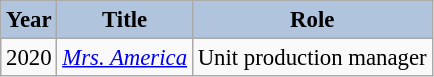<table class="wikitable" style="font-size:95%;">
<tr>
<th style="background:#B0C4DE;">Year</th>
<th style="background:#B0C4DE;">Title</th>
<th style="background:#B0C4DE;">Role</th>
</tr>
<tr>
<td>2020</td>
<td><em><a href='#'>Mrs. America</a></em></td>
<td>Unit production manager</td>
</tr>
</table>
